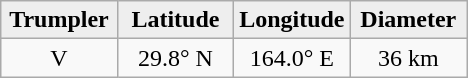<table class="wikitable">
<tr>
<th width="25%" style="background:#eeeeee;">Trumpler</th>
<th width="25%" style="background:#eeeeee;">Latitude</th>
<th width="25%" style="background:#eeeeee;">Longitude</th>
<th width="25%" style="background:#eeeeee;">Diameter</th>
</tr>
<tr>
<td align="center">V</td>
<td align="center">29.8° N</td>
<td align="center">164.0° E</td>
<td align="center">36 km</td>
</tr>
</table>
